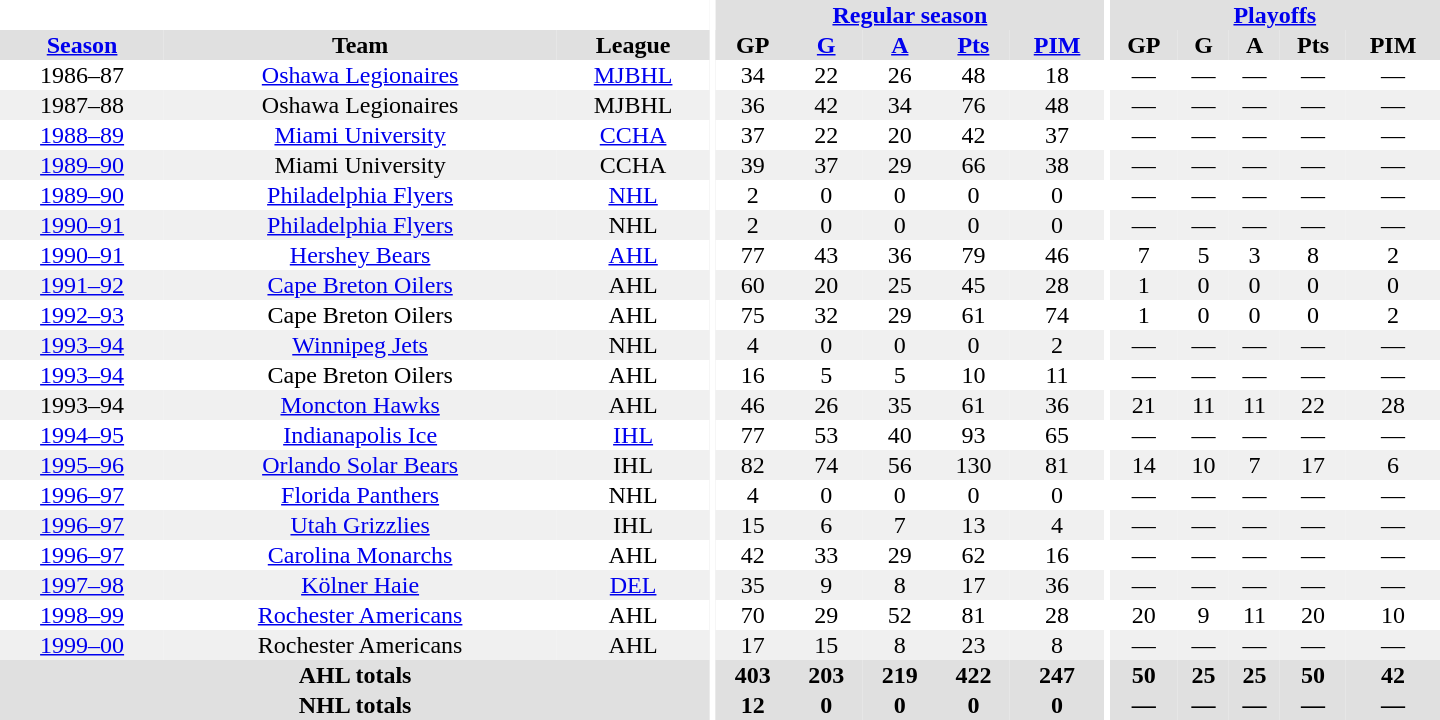<table border="0" cellpadding="1" cellspacing="0" style="text-align:center; width:60em">
<tr bgcolor="#e0e0e0">
<th colspan="3" bgcolor="#ffffff"></th>
<th rowspan="100" bgcolor="#ffffff"></th>
<th colspan="5"><a href='#'>Regular season</a></th>
<th rowspan="100" bgcolor="#ffffff"></th>
<th colspan="5"><a href='#'>Playoffs</a></th>
</tr>
<tr bgcolor="#e0e0e0">
<th><a href='#'>Season</a></th>
<th>Team</th>
<th>League</th>
<th>GP</th>
<th><a href='#'>G</a></th>
<th><a href='#'>A</a></th>
<th><a href='#'>Pts</a></th>
<th><a href='#'>PIM</a></th>
<th>GP</th>
<th>G</th>
<th>A</th>
<th>Pts</th>
<th>PIM</th>
</tr>
<tr>
<td>1986–87</td>
<td><a href='#'>Oshawa Legionaires</a></td>
<td><a href='#'>MJBHL</a></td>
<td>34</td>
<td>22</td>
<td>26</td>
<td>48</td>
<td>18</td>
<td>—</td>
<td>—</td>
<td>—</td>
<td>—</td>
<td>—</td>
</tr>
<tr bgcolor="#f0f0f0">
<td>1987–88</td>
<td>Oshawa Legionaires</td>
<td>MJBHL</td>
<td>36</td>
<td>42</td>
<td>34</td>
<td>76</td>
<td>48</td>
<td>—</td>
<td>—</td>
<td>—</td>
<td>—</td>
<td>—</td>
</tr>
<tr>
<td><a href='#'>1988–89</a></td>
<td><a href='#'>Miami University</a></td>
<td><a href='#'>CCHA</a></td>
<td>37</td>
<td>22</td>
<td>20</td>
<td>42</td>
<td>37</td>
<td>—</td>
<td>—</td>
<td>—</td>
<td>—</td>
<td>—</td>
</tr>
<tr bgcolor="#f0f0f0">
<td><a href='#'>1989–90</a></td>
<td>Miami University</td>
<td>CCHA</td>
<td>39</td>
<td>37</td>
<td>29</td>
<td>66</td>
<td>38</td>
<td>—</td>
<td>—</td>
<td>—</td>
<td>—</td>
<td>—</td>
</tr>
<tr>
<td><a href='#'>1989–90</a></td>
<td><a href='#'>Philadelphia Flyers</a></td>
<td><a href='#'>NHL</a></td>
<td>2</td>
<td>0</td>
<td>0</td>
<td>0</td>
<td>0</td>
<td>—</td>
<td>—</td>
<td>—</td>
<td>—</td>
<td>—</td>
</tr>
<tr bgcolor="#f0f0f0">
<td><a href='#'>1990–91</a></td>
<td><a href='#'>Philadelphia Flyers</a></td>
<td>NHL</td>
<td>2</td>
<td>0</td>
<td>0</td>
<td>0</td>
<td>0</td>
<td>—</td>
<td>—</td>
<td>—</td>
<td>—</td>
<td>—</td>
</tr>
<tr>
<td><a href='#'>1990–91</a></td>
<td><a href='#'>Hershey Bears</a></td>
<td><a href='#'>AHL</a></td>
<td>77</td>
<td>43</td>
<td>36</td>
<td>79</td>
<td>46</td>
<td>7</td>
<td>5</td>
<td>3</td>
<td>8</td>
<td>2</td>
</tr>
<tr bgcolor="#f0f0f0">
<td><a href='#'>1991–92</a></td>
<td><a href='#'>Cape Breton Oilers</a></td>
<td>AHL</td>
<td>60</td>
<td>20</td>
<td>25</td>
<td>45</td>
<td>28</td>
<td>1</td>
<td>0</td>
<td>0</td>
<td>0</td>
<td>0</td>
</tr>
<tr>
<td><a href='#'>1992–93</a></td>
<td>Cape Breton Oilers</td>
<td>AHL</td>
<td>75</td>
<td>32</td>
<td>29</td>
<td>61</td>
<td>74</td>
<td>1</td>
<td>0</td>
<td>0</td>
<td>0</td>
<td>2</td>
</tr>
<tr bgcolor="#f0f0f0">
<td><a href='#'>1993–94</a></td>
<td><a href='#'>Winnipeg Jets</a></td>
<td>NHL</td>
<td>4</td>
<td>0</td>
<td>0</td>
<td>0</td>
<td>2</td>
<td>—</td>
<td>—</td>
<td>—</td>
<td>—</td>
<td>—</td>
</tr>
<tr>
<td><a href='#'>1993–94</a></td>
<td>Cape Breton Oilers</td>
<td>AHL</td>
<td>16</td>
<td>5</td>
<td>5</td>
<td>10</td>
<td>11</td>
<td>—</td>
<td>—</td>
<td>—</td>
<td>—</td>
<td>—</td>
</tr>
<tr bgcolor="#f0f0f0">
<td>1993–94</td>
<td><a href='#'>Moncton Hawks</a></td>
<td>AHL</td>
<td>46</td>
<td>26</td>
<td>35</td>
<td>61</td>
<td>36</td>
<td>21</td>
<td>11</td>
<td>11</td>
<td>22</td>
<td>28</td>
</tr>
<tr>
<td><a href='#'>1994–95</a></td>
<td><a href='#'>Indianapolis Ice</a></td>
<td><a href='#'>IHL</a></td>
<td>77</td>
<td>53</td>
<td>40</td>
<td>93</td>
<td>65</td>
<td>—</td>
<td>—</td>
<td>—</td>
<td>—</td>
<td>—</td>
</tr>
<tr bgcolor="#f0f0f0">
<td><a href='#'>1995–96</a></td>
<td><a href='#'>Orlando Solar Bears</a></td>
<td>IHL</td>
<td>82</td>
<td>74</td>
<td>56</td>
<td>130</td>
<td>81</td>
<td>14</td>
<td>10</td>
<td>7</td>
<td>17</td>
<td>6</td>
</tr>
<tr>
<td><a href='#'>1996–97</a></td>
<td><a href='#'>Florida Panthers</a></td>
<td>NHL</td>
<td>4</td>
<td>0</td>
<td>0</td>
<td>0</td>
<td>0</td>
<td>—</td>
<td>—</td>
<td>—</td>
<td>—</td>
<td>—</td>
</tr>
<tr bgcolor="#f0f0f0">
<td><a href='#'>1996–97</a></td>
<td><a href='#'>Utah Grizzlies</a></td>
<td>IHL</td>
<td>15</td>
<td>6</td>
<td>7</td>
<td>13</td>
<td>4</td>
<td>—</td>
<td>—</td>
<td>—</td>
<td>—</td>
<td>—</td>
</tr>
<tr>
<td><a href='#'>1996–97</a></td>
<td><a href='#'>Carolina Monarchs</a></td>
<td>AHL</td>
<td>42</td>
<td>33</td>
<td>29</td>
<td>62</td>
<td>16</td>
<td>—</td>
<td>—</td>
<td>—</td>
<td>—</td>
<td>—</td>
</tr>
<tr bgcolor="#f0f0f0">
<td><a href='#'>1997–98</a></td>
<td><a href='#'>Kölner Haie</a></td>
<td><a href='#'>DEL</a></td>
<td>35</td>
<td>9</td>
<td>8</td>
<td>17</td>
<td>36</td>
<td>—</td>
<td>—</td>
<td>—</td>
<td>—</td>
<td>—</td>
</tr>
<tr>
<td><a href='#'>1998–99</a></td>
<td><a href='#'>Rochester Americans</a></td>
<td>AHL</td>
<td>70</td>
<td>29</td>
<td>52</td>
<td>81</td>
<td>28</td>
<td>20</td>
<td>9</td>
<td>11</td>
<td>20</td>
<td>10</td>
</tr>
<tr bgcolor="#f0f0f0">
<td><a href='#'>1999–00</a></td>
<td>Rochester Americans</td>
<td>AHL</td>
<td>17</td>
<td>15</td>
<td>8</td>
<td>23</td>
<td>8</td>
<td>—</td>
<td>—</td>
<td>—</td>
<td>—</td>
<td>—</td>
</tr>
<tr bgcolor="#e0e0e0">
<th colspan="3">AHL totals</th>
<th>403</th>
<th>203</th>
<th>219</th>
<th>422</th>
<th>247</th>
<th>50</th>
<th>25</th>
<th>25</th>
<th>50</th>
<th>42</th>
</tr>
<tr bgcolor="#e0e0e0">
<th colspan="3">NHL totals</th>
<th>12</th>
<th>0</th>
<th>0</th>
<th>0</th>
<th>0</th>
<th>—</th>
<th>—</th>
<th>—</th>
<th>—</th>
<th>—</th>
</tr>
</table>
